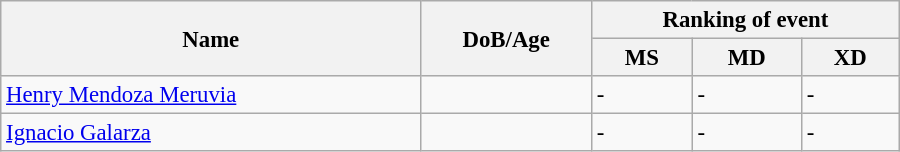<table class="wikitable" style="width:600px; font-size:95%;">
<tr>
<th rowspan="2" align="left">Name</th>
<th rowspan="2" align="left">DoB/Age</th>
<th colspan="3" align="center">Ranking of event</th>
</tr>
<tr>
<th align="center">MS</th>
<th>MD</th>
<th align="center">XD</th>
</tr>
<tr>
<td><a href='#'>Henry Mendoza Meruvia</a></td>
<td></td>
<td>-</td>
<td>-</td>
<td>-</td>
</tr>
<tr>
<td><a href='#'>Ignacio Galarza</a></td>
<td></td>
<td>-</td>
<td>-</td>
<td>-</td>
</tr>
</table>
